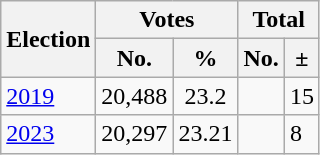<table class="wikitable">
<tr>
<th rowspan="2">Election</th>
<th colspan="2">Votes</th>
<th colspan="2">Total</th>
</tr>
<tr>
<th>No.</th>
<th>%</th>
<th>No.</th>
<th>±</th>
</tr>
<tr>
<td><a href='#'>2019</a></td>
<td align="center">20,488</td>
<td align="center">23.2</td>
<td align="left"></td>
<td align="center"> 15</td>
</tr>
<tr>
<td><a href='#'>2023</a></td>
<td>20,297</td>
<td>23.21</td>
<td></td>
<td> 8</td>
</tr>
</table>
